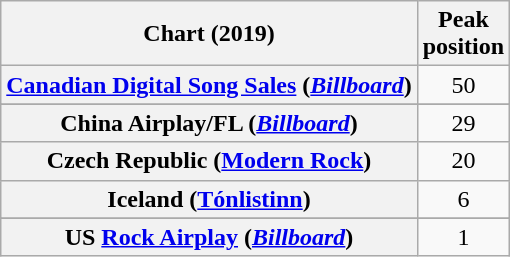<table class="wikitable plainrowheaders sortable" style="text-align:center">
<tr>
<th scope="col">Chart (2019)</th>
<th scope="col">Peak<br>position</th>
</tr>
<tr>
<th scope="row"><a href='#'>Canadian Digital Song Sales</a> (<em><a href='#'>Billboard</a></em>)</th>
<td>50</td>
</tr>
<tr>
</tr>
<tr>
<th scope="row">China Airplay/FL (<em><a href='#'>Billboard</a></em>)</th>
<td>29</td>
</tr>
<tr>
<th scope="row">Czech Republic (<a href='#'>Modern Rock</a>)</th>
<td>20</td>
</tr>
<tr>
<th scope="row">Iceland (<a href='#'>Tónlistinn</a>)</th>
<td>6</td>
</tr>
<tr>
</tr>
<tr>
<th scope="row">US <a href='#'>Rock Airplay</a> (<em><a href='#'>Billboard</a></em>)</th>
<td>1</td>
</tr>
</table>
